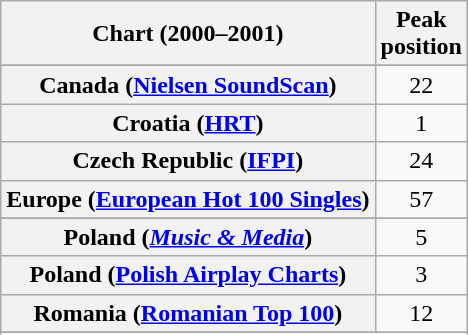<table class="wikitable sortable plainrowheaders" style="text-align:center">
<tr>
<th scope="col">Chart (2000–2001)</th>
<th scope="col">Peak<br>position</th>
</tr>
<tr>
</tr>
<tr>
</tr>
<tr>
</tr>
<tr>
</tr>
<tr>
</tr>
<tr>
<th scope="row">Canada (<a href='#'>Nielsen SoundScan</a>)</th>
<td align="center">22</td>
</tr>
<tr>
<th scope="row">Croatia (<a href='#'>HRT</a>)</th>
<td align="center">1</td>
</tr>
<tr>
<th scope="row">Czech Republic (<a href='#'>IFPI</a>)</th>
<td style="text-align:center;">24</td>
</tr>
<tr>
<th scope="row">Europe (<a href='#'>European Hot 100 Singles</a>)</th>
<td align="center">57</td>
</tr>
<tr>
</tr>
<tr>
</tr>
<tr>
</tr>
<tr>
</tr>
<tr>
</tr>
<tr>
<th scope="row">Poland (<em><a href='#'>Music & Media</a></em>)</th>
<td style="text-align:center;">5</td>
</tr>
<tr>
<th scope="row">Poland (<a href='#'>Polish Airplay Charts</a>)</th>
<td style="text-align:center;">3</td>
</tr>
<tr>
<th scope="row">Romania (<a href='#'>Romanian Top 100</a>)</th>
<td style="text-align:center;">12</td>
</tr>
<tr>
</tr>
<tr>
</tr>
<tr>
</tr>
<tr>
</tr>
<tr>
</tr>
<tr>
</tr>
<tr>
</tr>
</table>
